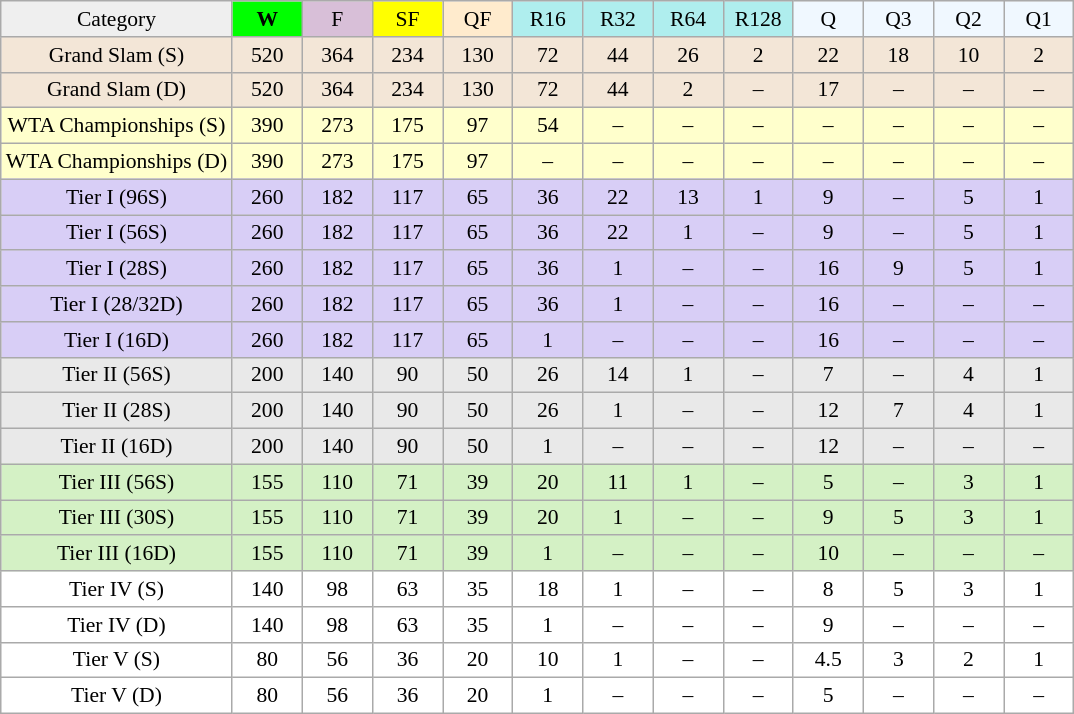<table class="wikitable" style="font-size:90%">
<tr align=center>
<td bgcolor=#efefef>Category</td>
<td width=40 bgcolor=lime><strong>W</strong></td>
<td width=40 bgcolor=#D8BFD8>F</td>
<td width=40 bgcolor=#FFFF00>SF</td>
<td width=40 bgcolor=#ffebcd>QF</td>
<td width=40 bgcolor=#afeeee>R16</td>
<td width=40 bgcolor=#afeeee>R32</td>
<td width=40 bgcolor=#afeeee>R64</td>
<td width=40 bgcolor=#afeeee>R128</td>
<td width=40 bgcolor=#F0F8FF>Q</td>
<td width=40 bgcolor=#F0F8FF>Q3</td>
<td width=40 bgcolor=#F0F8FF>Q2</td>
<td width=40 bgcolor=#F0F8FF>Q1</td>
</tr>
<tr align=center bgcolor=#F3E6D7>
<td>Grand Slam (S)</td>
<td>520</td>
<td>364</td>
<td>234</td>
<td>130</td>
<td>72</td>
<td>44</td>
<td>26</td>
<td>2</td>
<td>22</td>
<td>18</td>
<td>10</td>
<td>2</td>
</tr>
<tr align=center bgcolor=#F3E6D7>
<td>Grand Slam (D)</td>
<td>520</td>
<td>364</td>
<td>234</td>
<td>130</td>
<td>72</td>
<td>44</td>
<td>2</td>
<td>–</td>
<td>17</td>
<td>–</td>
<td>–</td>
<td>–</td>
</tr>
<tr align=center bgcolor=#ffffcc>
<td>WTA Championships (S)</td>
<td>390</td>
<td>273</td>
<td>175</td>
<td>97</td>
<td>54</td>
<td>–</td>
<td>–</td>
<td>–</td>
<td>–</td>
<td>–</td>
<td>–</td>
<td>–</td>
</tr>
<tr align=center bgcolor=#ffffcc>
<td>WTA Championships (D)</td>
<td>390</td>
<td>273</td>
<td>175</td>
<td>97</td>
<td>–</td>
<td>–</td>
<td>–</td>
<td>–</td>
<td>–</td>
<td>–</td>
<td>–</td>
<td>–</td>
</tr>
<tr align=center bgcolor=#D8CEF6>
<td>Tier I (96S)</td>
<td>260</td>
<td>182</td>
<td>117</td>
<td>65</td>
<td>36</td>
<td>22</td>
<td>13</td>
<td>1</td>
<td>9</td>
<td>–</td>
<td>5</td>
<td>1</td>
</tr>
<tr align=center bgcolor=#D8CEF6>
<td>Tier I (56S)</td>
<td>260</td>
<td>182</td>
<td>117</td>
<td>65</td>
<td>36</td>
<td>22</td>
<td>1</td>
<td>–</td>
<td>9</td>
<td>–</td>
<td>5</td>
<td>1</td>
</tr>
<tr align=center bgcolor=#D8CEF6>
<td>Tier I (28S)</td>
<td>260</td>
<td>182</td>
<td>117</td>
<td>65</td>
<td>36</td>
<td>1</td>
<td>–</td>
<td>–</td>
<td>16</td>
<td>9</td>
<td>5</td>
<td>1</td>
</tr>
<tr align=center bgcolor=#D8CEF6>
<td>Tier I (28/32D)</td>
<td>260</td>
<td>182</td>
<td>117</td>
<td>65</td>
<td>36</td>
<td>1</td>
<td>–</td>
<td>–</td>
<td>16</td>
<td>–</td>
<td>–</td>
<td>–</td>
</tr>
<tr align=center bgcolor=#D8CEF6>
<td>Tier I (16D)</td>
<td>260</td>
<td>182</td>
<td>117</td>
<td>65</td>
<td>1</td>
<td>–</td>
<td>–</td>
<td>–</td>
<td>16</td>
<td>–</td>
<td>–</td>
<td>–</td>
</tr>
<tr align=center bgcolor=#E9E9E9>
<td>Tier II (56S)</td>
<td>200</td>
<td>140</td>
<td>90</td>
<td>50</td>
<td>26</td>
<td>14</td>
<td>1</td>
<td>–</td>
<td>7</td>
<td>–</td>
<td>4</td>
<td>1</td>
</tr>
<tr align=center bgcolor=#E9E9E9>
<td>Tier II (28S)</td>
<td>200</td>
<td>140</td>
<td>90</td>
<td>50</td>
<td>26</td>
<td>1</td>
<td>–</td>
<td>–</td>
<td>12</td>
<td>7</td>
<td>4</td>
<td>1</td>
</tr>
<tr align=center bgcolor=#E9E9E9>
<td>Tier II (16D)</td>
<td>200</td>
<td>140</td>
<td>90</td>
<td>50</td>
<td>1</td>
<td>–</td>
<td>–</td>
<td>–</td>
<td>12</td>
<td>–</td>
<td>–</td>
<td>–</td>
</tr>
<tr align=center bgcolor=#D4F1C5>
<td>Tier III (56S)</td>
<td>155</td>
<td>110</td>
<td>71</td>
<td>39</td>
<td>20</td>
<td>11</td>
<td>1</td>
<td>–</td>
<td>5</td>
<td>–</td>
<td>3</td>
<td>1</td>
</tr>
<tr align=center bgcolor=#D4F1C5>
<td>Tier III (30S)</td>
<td>155</td>
<td>110</td>
<td>71</td>
<td>39</td>
<td>20</td>
<td>1</td>
<td>–</td>
<td>–</td>
<td>9</td>
<td>5</td>
<td>3</td>
<td>1</td>
</tr>
<tr align=center bgcolor=#D4F1C5>
<td>Tier III (16D)</td>
<td>155</td>
<td>110</td>
<td>71</td>
<td>39</td>
<td>1</td>
<td>–</td>
<td>–</td>
<td>–</td>
<td>10</td>
<td>–</td>
<td>–</td>
<td>–</td>
</tr>
<tr align=center bgcolor=#ffffff>
<td>Tier IV (S)</td>
<td>140</td>
<td>98</td>
<td>63</td>
<td>35</td>
<td>18</td>
<td>1</td>
<td>–</td>
<td>–</td>
<td>8</td>
<td>5</td>
<td>3</td>
<td>1</td>
</tr>
<tr align=center bgcolor=#ffffff>
<td>Tier IV (D)</td>
<td>140</td>
<td>98</td>
<td>63</td>
<td>35</td>
<td>1</td>
<td>–</td>
<td>–</td>
<td>–</td>
<td>9</td>
<td>–</td>
<td>–</td>
<td>–</td>
</tr>
<tr align=center bgcolor=#ffffff>
<td>Tier V (S)</td>
<td>80</td>
<td>56</td>
<td>36</td>
<td>20</td>
<td>10</td>
<td>1</td>
<td>–</td>
<td>–</td>
<td>4.5</td>
<td>3</td>
<td>2</td>
<td>1</td>
</tr>
<tr align=center bgcolor=#ffffff>
<td>Tier V (D)</td>
<td>80</td>
<td>56</td>
<td>36</td>
<td>20</td>
<td>1</td>
<td>–</td>
<td>–</td>
<td>–</td>
<td>5</td>
<td>–</td>
<td>–</td>
<td>–</td>
</tr>
</table>
